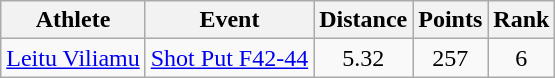<table class="wikitable">
<tr>
<th>Athlete</th>
<th>Event</th>
<th>Distance</th>
<th>Points</th>
<th>Rank</th>
</tr>
<tr align=center>
<td align=left><a href='#'>Leitu Viliamu</a></td>
<td align=left><a href='#'>Shot Put F42-44</a></td>
<td>5.32</td>
<td>257</td>
<td>6</td>
</tr>
</table>
